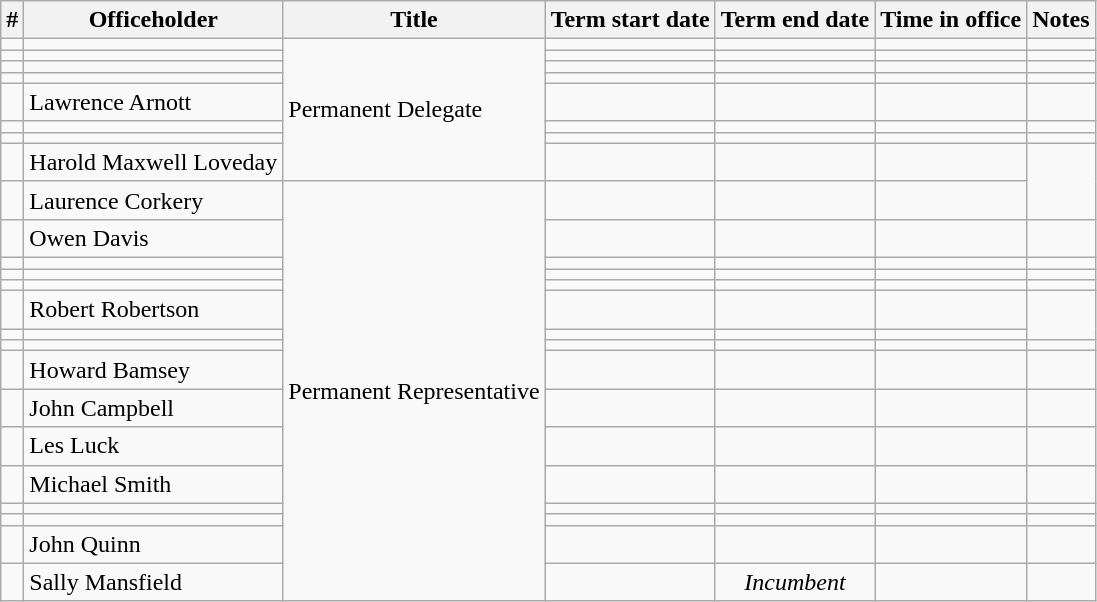<table class='wikitable sortable'>
<tr>
<th>#</th>
<th>Officeholder</th>
<th>Title</th>
<th>Term start date</th>
<th>Term end date</th>
<th>Time in office</th>
<th>Notes</th>
</tr>
<tr>
<td align=center></td>
<td></td>
<td rowspan=8>Permanent Delegate</td>
<td align=center></td>
<td align=center></td>
<td align=right></td>
<td></td>
</tr>
<tr>
<td align=center></td>
<td></td>
<td align=center></td>
<td align=center></td>
<td align=right></td>
<td></td>
</tr>
<tr>
<td align=center></td>
<td></td>
<td align=center></td>
<td align=center></td>
<td align=right></td>
<td></td>
</tr>
<tr>
<td align=center></td>
<td></td>
<td align=center></td>
<td align=center></td>
<td align=right></td>
<td></td>
</tr>
<tr>
<td align=center></td>
<td>Lawrence Arnott</td>
<td align=center></td>
<td align=center></td>
<td align=right></td>
<td></td>
</tr>
<tr>
<td align=center></td>
<td></td>
<td align=center></td>
<td align=center></td>
<td align=right></td>
<td></td>
</tr>
<tr>
<td align=center></td>
<td></td>
<td align=center></td>
<td align=center></td>
<td align=right><strong></strong></td>
<td></td>
</tr>
<tr>
<td align=center></td>
<td>Harold Maxwell Loveday</td>
<td align=center></td>
<td align=center></td>
<td align=right></td>
<td rowspan=2></td>
</tr>
<tr>
<td align=center></td>
<td>Laurence Corkery</td>
<td rowspan=16>Permanent Representative</td>
<td align=center></td>
<td align=center></td>
<td align=right></td>
</tr>
<tr>
<td align=center></td>
<td>Owen Davis</td>
<td align=center></td>
<td align=center></td>
<td align=right></td>
<td></td>
</tr>
<tr>
<td align=center></td>
<td></td>
<td align=center></td>
<td align=center></td>
<td align=right></td>
<td></td>
</tr>
<tr>
<td align=center></td>
<td></td>
<td align=center></td>
<td align=center></td>
<td align=right></td>
<td></td>
</tr>
<tr>
<td align=center></td>
<td></td>
<td align=center></td>
<td align=center></td>
<td align=right></td>
<td></td>
</tr>
<tr>
<td align=center></td>
<td>Robert Robertson</td>
<td align=center></td>
<td align=center></td>
<td align=right></td>
<td rowspan=2></td>
</tr>
<tr>
<td align=center></td>
<td></td>
<td align=center></td>
<td align=center></td>
<td align=right></td>
</tr>
<tr>
<td align=center></td>
<td></td>
<td align=center></td>
<td align=center></td>
<td align=right></td>
<td></td>
</tr>
<tr>
<td align=center></td>
<td>Howard Bamsey</td>
<td align=center></td>
<td align=center></td>
<td align=right></td>
<td></td>
</tr>
<tr>
<td align=center></td>
<td>John Campbell</td>
<td align=center></td>
<td align=center></td>
<td align=right></td>
<td></td>
</tr>
<tr>
<td align=center></td>
<td>Les Luck</td>
<td align=center></td>
<td align=center></td>
<td align=right></td>
<td></td>
</tr>
<tr>
<td align=center></td>
<td>Michael Smith</td>
<td align=center></td>
<td align=center></td>
<td align=right></td>
<td></td>
</tr>
<tr>
<td align=center></td>
<td></td>
<td align=center></td>
<td align=center></td>
<td align=right></td>
<td></td>
</tr>
<tr>
<td align=center></td>
<td></td>
<td align=center></td>
<td align=center></td>
<td align=right></td>
<td></td>
</tr>
<tr>
<td align=center></td>
<td>John Quinn</td>
<td align=center></td>
<td align=center></td>
<td align=right></td>
<td></td>
</tr>
<tr>
<td align=center></td>
<td>Sally Mansfield</td>
<td align=center></td>
<td align=center><em>Incumbent</em></td>
<td align=right></td>
<td></td>
</tr>
</table>
